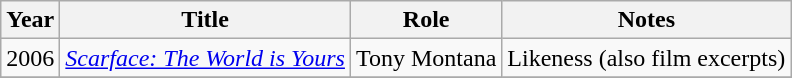<table class="wikitable sortable">
<tr>
<th>Year</th>
<th>Title</th>
<th>Role</th>
<th class="unsortable">Notes</th>
</tr>
<tr>
<td>2006</td>
<td><em><a href='#'>Scarface: The World is Yours</a></em></td>
<td>Tony Montana</td>
<td>Likeness (also film excerpts)</td>
</tr>
<tr>
</tr>
</table>
